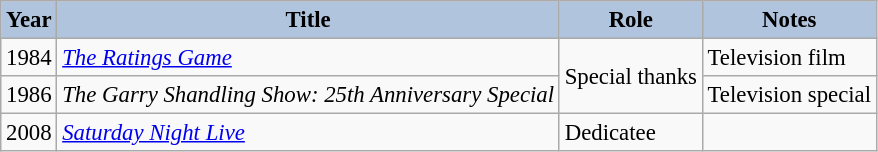<table class="wikitable" style="font-size:95%;">
<tr>
<th style="background:#B0C4DE;">Year</th>
<th style="background:#B0C4DE;">Title</th>
<th style="background:#B0C4DE;">Role</th>
<th style="background:#B0C4DE;">Notes</th>
</tr>
<tr>
<td>1984</td>
<td><em><a href='#'>The Ratings Game</a></em></td>
<td rowspan=2>Special thanks</td>
<td>Television film</td>
</tr>
<tr>
<td>1986</td>
<td><em>The Garry Shandling Show: 25th Anniversary Special</em></td>
<td>Television special</td>
</tr>
<tr>
<td>2008</td>
<td><em><a href='#'>Saturday Night Live</a></em></td>
<td>Dedicatee</td>
<td></td>
</tr>
</table>
